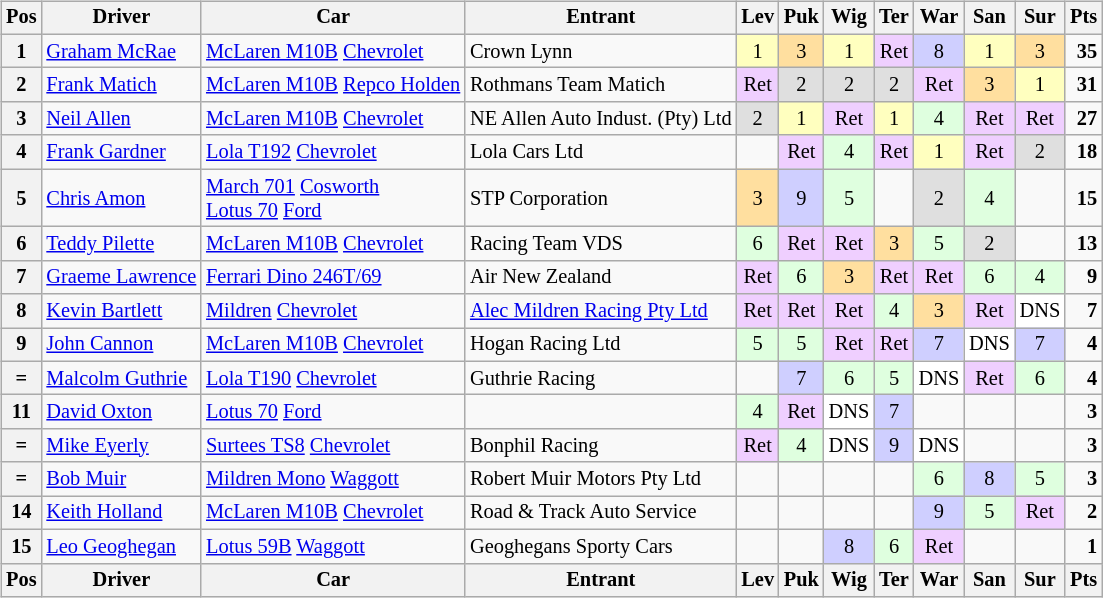<table>
<tr>
<td valign="top"><br><table class="wikitable" style="font-size: 85%">
<tr valign="top">
<th valign="middle">Pos</th>
<th valign="middle">Driver</th>
<th valign="middle">Car</th>
<th valign="middle">Entrant</th>
<th width="3%">Lev</th>
<th width="3%">Puk</th>
<th width="3%">Wig</th>
<th width="3%">Ter</th>
<th width="3%">War</th>
<th width="3%">San</th>
<th width="3%">Sur</th>
<th valign="middle">Pts</th>
</tr>
<tr align="center">
<th>1</th>
<td align="left"> <a href='#'>Graham McRae</a></td>
<td align="left"><a href='#'>McLaren M10B</a> <a href='#'>Chevrolet</a></td>
<td align="left">Crown Lynn</td>
<td style="background:#ffffbf;">1</td>
<td style="background:#ffdf9f;">3</td>
<td style="background:#ffffbf;">1</td>
<td style="background:#efcfff;">Ret</td>
<td style="background:#cfcfff;">8</td>
<td style="background:#ffffbf;">1</td>
<td style="background:#ffdf9f;">3</td>
<td align="right"><strong>35</strong></td>
</tr>
<tr align="center">
<th>2</th>
<td align="left"> <a href='#'>Frank Matich</a></td>
<td align="left"><a href='#'>McLaren M10B</a> <a href='#'>Repco Holden</a></td>
<td align="left">Rothmans Team Matich</td>
<td style="background:#efcfff;">Ret</td>
<td style="background:#dfdfdf;">2</td>
<td style="background:#dfdfdf;">2</td>
<td style="background:#dfdfdf;">2</td>
<td style="background:#efcfff;">Ret</td>
<td style="background:#ffdf9f;">3</td>
<td style="background:#ffffbf;">1</td>
<td align="right"><strong>31</strong></td>
</tr>
<tr align="center">
<th>3</th>
<td align="left"> <a href='#'>Neil Allen</a></td>
<td align="left"><a href='#'>McLaren M10B</a> <a href='#'>Chevrolet</a></td>
<td align="left">NE Allen Auto Indust. (Pty) Ltd</td>
<td style="background:#dfdfdf;">2</td>
<td style="background:#ffffbf;">1</td>
<td style="background:#efcfff;">Ret</td>
<td style="background:#ffffbf;">1</td>
<td style="background:#dfffdf;">4</td>
<td style="background:#efcfff;">Ret</td>
<td style="background:#efcfff;">Ret</td>
<td align="right"><strong>27</strong></td>
</tr>
<tr align="center">
<th>4</th>
<td align="left"> <a href='#'>Frank Gardner</a></td>
<td align="left"><a href='#'>Lola T192</a> <a href='#'>Chevrolet</a></td>
<td align="left">Lola Cars Ltd</td>
<td></td>
<td style="background:#efcfff;">Ret</td>
<td style="background:#dfffdf;">4</td>
<td style="background:#efcfff;">Ret</td>
<td style="background:#ffffbf;">1</td>
<td style="background:#efcfff;">Ret</td>
<td style="background:#dfdfdf;">2</td>
<td align="right"><strong>18</strong></td>
</tr>
<tr align="center">
<th>5</th>
<td align="left"> <a href='#'>Chris Amon</a></td>
<td align="left"><a href='#'>March 701</a> <a href='#'>Cosworth</a> <br> <a href='#'>Lotus 70</a> <a href='#'>Ford</a></td>
<td align="left">STP Corporation</td>
<td style="background:#ffdf9f;">3</td>
<td style="background:#cfcfff;">9</td>
<td style="background:#dfffdf;">5</td>
<td></td>
<td style="background:#dfdfdf;">2</td>
<td style="background:#dfffdf;">4</td>
<td></td>
<td align="right"><strong>15</strong></td>
</tr>
<tr align="center">
<th>6</th>
<td align="left"> <a href='#'>Teddy Pilette</a></td>
<td align="left"><a href='#'>McLaren M10B</a> <a href='#'>Chevrolet</a></td>
<td align="left">Racing Team VDS</td>
<td style="background:#dfffdf;">6</td>
<td style="background:#efcfff;">Ret</td>
<td style="background:#efcfff;">Ret</td>
<td style="background:#ffdf9f;">3</td>
<td style="background:#dfffdf;">5</td>
<td style="background:#dfdfdf;">2</td>
<td></td>
<td align="right"><strong>13</strong></td>
</tr>
<tr align="center">
<th>7</th>
<td align="left"> <a href='#'>Graeme Lawrence</a></td>
<td align="left"><a href='#'>Ferrari Dino 246T/69</a></td>
<td align="left">Air New Zealand</td>
<td style="background:#efcfff;">Ret</td>
<td style="background:#dfffdf;">6</td>
<td style="background:#ffdf9f;">3</td>
<td style="background:#efcfff;">Ret</td>
<td style="background:#efcfff;">Ret</td>
<td style="background:#dfffdf;">6</td>
<td style="background:#dfffdf;">4</td>
<td align="right"><strong>9</strong></td>
</tr>
<tr align="center">
<th>8</th>
<td align="left"> <a href='#'>Kevin Bartlett</a></td>
<td align="left"><a href='#'>Mildren</a> <a href='#'>Chevrolet</a></td>
<td align="left"><a href='#'>Alec Mildren Racing Pty Ltd</a></td>
<td style="background:#efcfff;">Ret</td>
<td style="background:#efcfff;">Ret</td>
<td style="background:#efcfff;">Ret</td>
<td style="background:#dfffdf;">4</td>
<td style="background:#ffdf9f;">3</td>
<td style="background:#efcfff;">Ret</td>
<td style="background:#ffffff;">DNS</td>
<td align="right"><strong>7</strong></td>
</tr>
<tr align="center">
<th>9</th>
<td align="left"> <a href='#'>John Cannon</a></td>
<td align="left"><a href='#'>McLaren M10B</a> <a href='#'>Chevrolet</a></td>
<td align="left">Hogan Racing Ltd</td>
<td style="background:#dfffdf;">5</td>
<td style="background:#dfffdf;">5</td>
<td style="background:#efcfff;">Ret</td>
<td style="background:#efcfff;">Ret</td>
<td style="background:#cfcfff;">7</td>
<td style="background:#ffffff;">DNS</td>
<td style="background:#cfcfff;">7</td>
<td align="right"><strong>4</strong></td>
</tr>
<tr align="center">
<th>=</th>
<td align="left"> <a href='#'>Malcolm Guthrie</a></td>
<td align="left"><a href='#'>Lola T190</a> <a href='#'>Chevrolet</a></td>
<td align="left">Guthrie Racing</td>
<td></td>
<td style="background:#cfcfff;">7</td>
<td style="background:#dfffdf;">6</td>
<td style="background:#dfffdf;">5</td>
<td style="background:#ffffff;">DNS</td>
<td style="background:#efcfff;">Ret</td>
<td style="background:#dfffdf;">6</td>
<td align="right"><strong>4</strong></td>
</tr>
<tr align="center">
<th>11</th>
<td align="left"> <a href='#'>David Oxton</a></td>
<td align="left"><a href='#'>Lotus 70</a> <a href='#'>Ford</a></td>
<td align="left"></td>
<td style="background:#dfffdf;">4</td>
<td style="background:#efcfff;">Ret</td>
<td style="background:#ffffff;">DNS</td>
<td style="background:#cfcfff;">7</td>
<td></td>
<td></td>
<td></td>
<td align="right"><strong>3</strong></td>
</tr>
<tr align="center">
<th>=</th>
<td align="left"> <a href='#'>Mike Eyerly</a></td>
<td align="left"><a href='#'>Surtees TS8</a> <a href='#'>Chevrolet</a></td>
<td align="left">Bonphil Racing</td>
<td style="background:#efcfff;">Ret</td>
<td style="background:#dfffdf;">4</td>
<td style="background:#ffffff;">DNS</td>
<td style="background:#cfcfff;">9</td>
<td style="background:#ffffff;">DNS</td>
<td></td>
<td></td>
<td align="right"><strong>3</strong></td>
</tr>
<tr align="center">
<th>=</th>
<td align="left"> <a href='#'>Bob Muir</a></td>
<td align="left"><a href='#'>Mildren Mono</a> <a href='#'>Waggott</a></td>
<td align="left">Robert Muir Motors Pty Ltd</td>
<td></td>
<td></td>
<td></td>
<td></td>
<td style="background:#dfffdf;">6</td>
<td style="background:#cfcfff;">8</td>
<td style="background:#dfffdf;">5</td>
<td align="right"><strong>3</strong></td>
</tr>
<tr align="center">
<th>14</th>
<td align="left"> <a href='#'>Keith Holland</a></td>
<td align="left"><a href='#'>McLaren M10B</a> <a href='#'>Chevrolet</a></td>
<td align="left">Road & Track Auto Service</td>
<td></td>
<td></td>
<td></td>
<td></td>
<td style="background:#cfcfff;">9</td>
<td style="background:#dfffdf;">5</td>
<td style="background:#efcfff;">Ret</td>
<td align="right"><strong>2</strong></td>
</tr>
<tr align="center">
<th>15</th>
<td align="left"> <a href='#'>Leo Geoghegan</a></td>
<td align="left"><a href='#'>Lotus 59B</a> <a href='#'>Waggott</a></td>
<td align="left">Geoghegans Sporty Cars</td>
<td></td>
<td></td>
<td style="background:#cfcfff;">8</td>
<td style="background:#dfffdf;">6</td>
<td style="background:#efcfff;">Ret</td>
<td></td>
<td></td>
<td align="right"><strong>1</strong></td>
</tr>
<tr valign="top">
<th valign="middle">Pos</th>
<th valign="middle">Driver</th>
<th valign="middle">Car</th>
<th valign="middle">Entrant</th>
<th width="3%">Lev</th>
<th width="3%">Puk</th>
<th width="3%">Wig</th>
<th width="3%">Ter</th>
<th width="3%">War</th>
<th width="3%">San</th>
<th width="3%">Sur</th>
<th valign="middle">Pts</th>
</tr>
</table>
</td>
<td valign="top"><br></td>
</tr>
</table>
